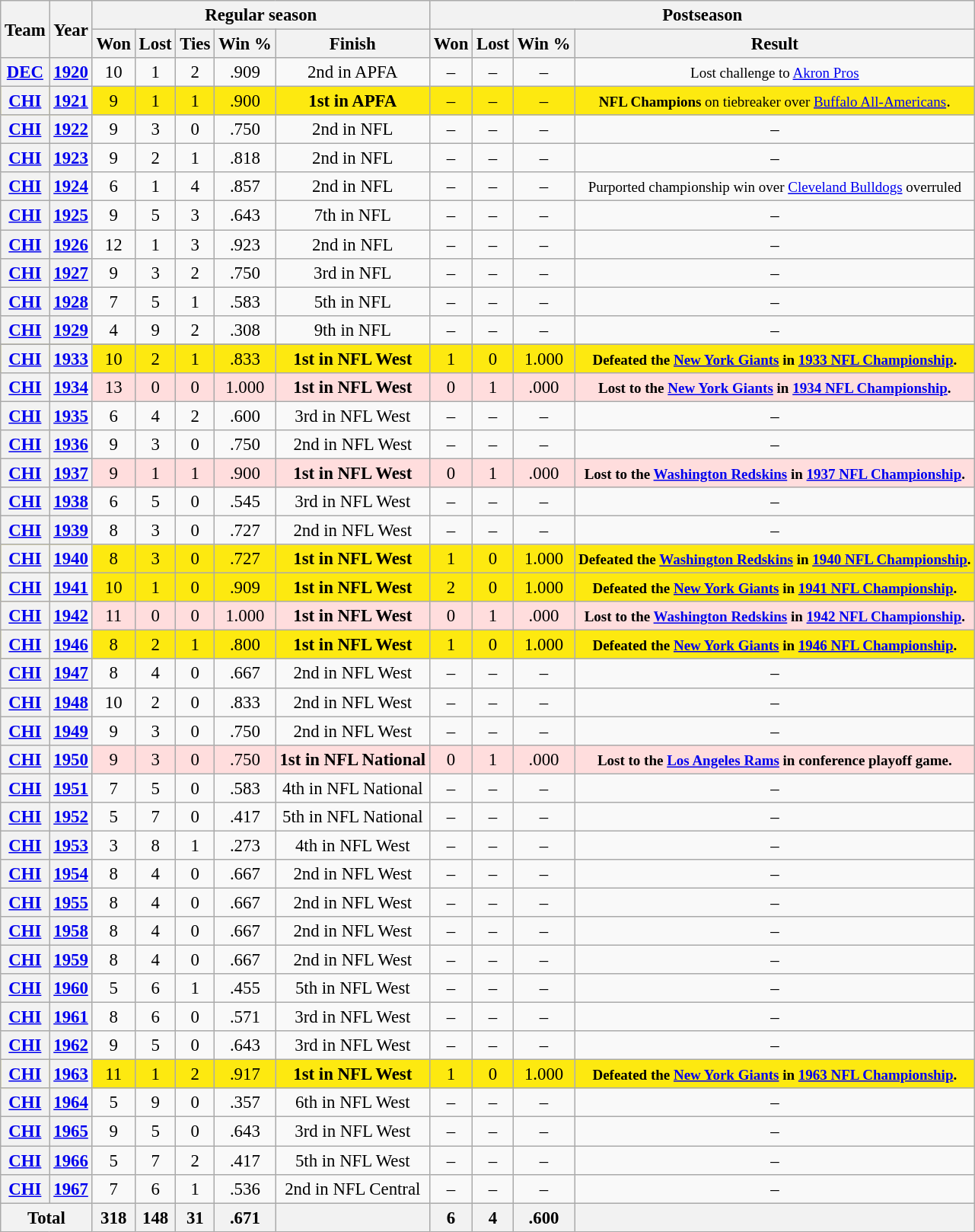<table class="wikitable" style="font-size: 95%; text-align:center;">
<tr>
<th rowspan="2">Team</th>
<th rowspan="2">Year</th>
<th colspan="5">Regular season</th>
<th colspan="4">Postseason</th>
</tr>
<tr>
<th>Won</th>
<th>Lost</th>
<th>Ties</th>
<th>Win %</th>
<th>Finish</th>
<th>Won</th>
<th>Lost</th>
<th>Win %</th>
<th>Result</th>
</tr>
<tr>
<th><a href='#'>DEC</a></th>
<th><a href='#'>1920</a></th>
<td>10</td>
<td>1</td>
<td>2</td>
<td>.909</td>
<td>2nd in APFA</td>
<td>–</td>
<td>–</td>
<td>–</td>
<td><small>Lost challenge to <a href='#'>Akron Pros</a></small></td>
</tr>
<tr ! style="background:#FDE910;">
<th><a href='#'>CHI</a></th>
<th><a href='#'>1921</a></th>
<td>9</td>
<td>1</td>
<td>1</td>
<td>.900</td>
<td><strong>1st in APFA</strong></td>
<td>–</td>
<td>–</td>
<td>–</td>
<td><small><strong>NFL Champions</strong> on tiebreaker over <a href='#'>Buffalo All-Americans</a></small>.</td>
</tr>
<tr>
<th><a href='#'>CHI</a></th>
<th><a href='#'>1922</a></th>
<td>9</td>
<td>3</td>
<td>0</td>
<td>.750</td>
<td>2nd in NFL</td>
<td>–</td>
<td>–</td>
<td>–</td>
<td>–</td>
</tr>
<tr>
<th><a href='#'>CHI</a></th>
<th><a href='#'>1923</a></th>
<td>9</td>
<td>2</td>
<td>1</td>
<td>.818</td>
<td>2nd in NFL</td>
<td>–</td>
<td>–</td>
<td>–</td>
<td>–</td>
</tr>
<tr>
<th><a href='#'>CHI</a></th>
<th><a href='#'>1924</a></th>
<td>6</td>
<td>1</td>
<td>4</td>
<td>.857</td>
<td>2nd in NFL</td>
<td>–</td>
<td>–</td>
<td>–</td>
<td><small>Purported championship win over <a href='#'>Cleveland Bulldogs</a> overruled</small></td>
</tr>
<tr>
<th><a href='#'>CHI</a></th>
<th><a href='#'>1925</a></th>
<td>9</td>
<td>5</td>
<td>3</td>
<td>.643</td>
<td>7th in NFL</td>
<td>–</td>
<td>–</td>
<td>–</td>
<td>–</td>
</tr>
<tr>
<th><a href='#'>CHI</a></th>
<th><a href='#'>1926</a></th>
<td>12</td>
<td>1</td>
<td>3</td>
<td>.923</td>
<td>2nd in NFL</td>
<td>–</td>
<td>–</td>
<td>–</td>
<td>–</td>
</tr>
<tr>
<th><a href='#'>CHI</a></th>
<th><a href='#'>1927</a></th>
<td>9</td>
<td>3</td>
<td>2</td>
<td>.750</td>
<td>3rd in NFL</td>
<td>–</td>
<td>–</td>
<td>–</td>
<td>–</td>
</tr>
<tr>
<th><a href='#'>CHI</a></th>
<th><a href='#'>1928</a></th>
<td>7</td>
<td>5</td>
<td>1</td>
<td>.583</td>
<td>5th in NFL</td>
<td>–</td>
<td>–</td>
<td>–</td>
<td>–</td>
</tr>
<tr>
<th><a href='#'>CHI</a></th>
<th><a href='#'>1929</a></th>
<td>4</td>
<td>9</td>
<td>2</td>
<td>.308</td>
<td>9th in NFL</td>
<td>–</td>
<td>–</td>
<td>–</td>
<td>–</td>
</tr>
<tr>
</tr>
<tr ! style="background:#FDE910;">
<th><a href='#'>CHI</a></th>
<th><a href='#'>1933</a></th>
<td>10</td>
<td>2</td>
<td>1</td>
<td>.833</td>
<td><strong>1st in NFL West</strong></td>
<td>1</td>
<td>0</td>
<td>1.000</td>
<td><small><strong>Defeated the <a href='#'>New York Giants</a> in <a href='#'>1933 NFL Championship</a>.</strong></small></td>
</tr>
<tr style="background:#fdd;">
<th><a href='#'>CHI</a></th>
<th><a href='#'>1934</a></th>
<td>13</td>
<td>0</td>
<td>0</td>
<td>1.000</td>
<td><strong>1st in NFL West</strong></td>
<td>0</td>
<td>1</td>
<td>.000</td>
<td><small><strong>Lost to the <a href='#'>New York Giants</a> in <a href='#'>1934 NFL Championship</a>.</strong></small></td>
</tr>
<tr>
<th><a href='#'>CHI</a></th>
<th><a href='#'>1935</a></th>
<td>6</td>
<td>4</td>
<td>2</td>
<td>.600</td>
<td>3rd in NFL West</td>
<td>–</td>
<td>–</td>
<td>–</td>
<td>–</td>
</tr>
<tr>
<th><a href='#'>CHI</a></th>
<th><a href='#'>1936</a></th>
<td>9</td>
<td>3</td>
<td>0</td>
<td>.750</td>
<td>2nd in NFL West</td>
<td>–</td>
<td>–</td>
<td>–</td>
<td>–</td>
</tr>
<tr style="background:#fdd;">
<th><a href='#'>CHI</a></th>
<th><a href='#'>1937</a></th>
<td>9</td>
<td>1</td>
<td>1</td>
<td>.900</td>
<td><strong>1st in NFL West</strong></td>
<td>0</td>
<td>1</td>
<td>.000</td>
<td><small><strong>Lost to the <a href='#'>Washington Redskins</a> in <a href='#'>1937 NFL Championship</a>.</strong></small></td>
</tr>
<tr>
<th><a href='#'>CHI</a></th>
<th><a href='#'>1938</a></th>
<td>6</td>
<td>5</td>
<td>0</td>
<td>.545</td>
<td>3rd in NFL West</td>
<td>–</td>
<td>–</td>
<td>–</td>
<td>–</td>
</tr>
<tr>
<th><a href='#'>CHI</a></th>
<th><a href='#'>1939</a></th>
<td>8</td>
<td>3</td>
<td>0</td>
<td>.727</td>
<td>2nd in NFL West</td>
<td>–</td>
<td>–</td>
<td>–</td>
<td>–</td>
</tr>
<tr ! style="background:#FDE910;">
<th><a href='#'>CHI</a></th>
<th><a href='#'>1940</a></th>
<td>8</td>
<td>3</td>
<td>0</td>
<td>.727</td>
<td><strong>1st in NFL West</strong></td>
<td>1</td>
<td>0</td>
<td>1.000</td>
<td><small><strong>Defeated the <a href='#'>Washington Redskins</a> in <a href='#'>1940 NFL Championship</a>.</strong></small></td>
</tr>
<tr ! style="background:#FDE910;">
<th><a href='#'>CHI</a></th>
<th><a href='#'>1941</a></th>
<td>10</td>
<td>1</td>
<td>0</td>
<td>.909</td>
<td><strong>1st in NFL West</strong></td>
<td>2</td>
<td>0</td>
<td>1.000</td>
<td><small><strong>Defeated the <a href='#'>New York Giants</a> in <a href='#'>1941 NFL Championship</a>.</strong></small></td>
</tr>
<tr style="background:#fdd;">
<th><a href='#'>CHI</a></th>
<th><a href='#'>1942</a></th>
<td>11</td>
<td>0</td>
<td>0</td>
<td>1.000</td>
<td><strong>1st in NFL West</strong></td>
<td>0</td>
<td>1</td>
<td>.000</td>
<td><small><strong>Lost to the <a href='#'>Washington Redskins</a> in <a href='#'>1942 NFL Championship</a>.</strong></small></td>
</tr>
<tr ! style="background:#FDE910;">
<th><a href='#'>CHI</a></th>
<th><a href='#'>1946</a></th>
<td>8</td>
<td>2</td>
<td>1</td>
<td>.800</td>
<td><strong>1st in NFL West</strong></td>
<td>1</td>
<td>0</td>
<td>1.000</td>
<td><small><strong>Defeated the <a href='#'>New York Giants</a> in <a href='#'>1946 NFL Championship</a>.</strong></small></td>
</tr>
<tr>
<th><a href='#'>CHI</a></th>
<th><a href='#'>1947</a></th>
<td>8</td>
<td>4</td>
<td>0</td>
<td>.667</td>
<td>2nd in NFL West</td>
<td>–</td>
<td>–</td>
<td>–</td>
<td>–</td>
</tr>
<tr>
<th><a href='#'>CHI</a></th>
<th><a href='#'>1948</a></th>
<td>10</td>
<td>2</td>
<td>0</td>
<td>.833</td>
<td>2nd in NFL West</td>
<td>–</td>
<td>–</td>
<td>–</td>
<td>–</td>
</tr>
<tr>
<th><a href='#'>CHI</a></th>
<th><a href='#'>1949</a></th>
<td>9</td>
<td>3</td>
<td>0</td>
<td>.750</td>
<td>2nd in NFL West</td>
<td>–</td>
<td>–</td>
<td>–</td>
<td>–</td>
</tr>
<tr style="background:#fdd;">
<th><a href='#'>CHI</a></th>
<th><a href='#'>1950</a></th>
<td>9</td>
<td>3</td>
<td>0</td>
<td>.750</td>
<td><strong>1st in NFL National</strong></td>
<td>0</td>
<td>1</td>
<td>.000</td>
<td><small><strong>Lost to the <a href='#'>Los Angeles Rams</a> in conference playoff game.</strong></small></td>
</tr>
<tr>
<th><a href='#'>CHI</a></th>
<th><a href='#'>1951</a></th>
<td>7</td>
<td>5</td>
<td>0</td>
<td>.583</td>
<td>4th in NFL National</td>
<td>–</td>
<td>–</td>
<td>–</td>
<td>–</td>
</tr>
<tr>
<th><a href='#'>CHI</a></th>
<th><a href='#'>1952</a></th>
<td>5</td>
<td>7</td>
<td>0</td>
<td>.417</td>
<td>5th in NFL National</td>
<td>–</td>
<td>–</td>
<td>–</td>
<td>–</td>
</tr>
<tr>
<th><a href='#'>CHI</a></th>
<th><a href='#'>1953</a></th>
<td>3</td>
<td>8</td>
<td>1</td>
<td>.273</td>
<td>4th in NFL West</td>
<td>–</td>
<td>–</td>
<td>–</td>
<td>–</td>
</tr>
<tr>
<th><a href='#'>CHI</a></th>
<th><a href='#'>1954</a></th>
<td>8</td>
<td>4</td>
<td>0</td>
<td>.667</td>
<td>2nd in NFL West</td>
<td>–</td>
<td>–</td>
<td>–</td>
<td>–</td>
</tr>
<tr>
<th><a href='#'>CHI</a></th>
<th><a href='#'>1955</a></th>
<td>8</td>
<td>4</td>
<td>0</td>
<td>.667</td>
<td>2nd in NFL West</td>
<td>–</td>
<td>–</td>
<td>–</td>
<td>–</td>
</tr>
<tr>
<th><a href='#'>CHI</a></th>
<th><a href='#'>1958</a></th>
<td>8</td>
<td>4</td>
<td>0</td>
<td>.667</td>
<td>2nd in NFL West</td>
<td>–</td>
<td>–</td>
<td>–</td>
<td>–</td>
</tr>
<tr>
<th><a href='#'>CHI</a></th>
<th><a href='#'>1959</a></th>
<td>8</td>
<td>4</td>
<td>0</td>
<td>.667</td>
<td>2nd in NFL West</td>
<td>–</td>
<td>–</td>
<td>–</td>
<td>–</td>
</tr>
<tr>
<th><a href='#'>CHI</a></th>
<th><a href='#'>1960</a></th>
<td>5</td>
<td>6</td>
<td>1</td>
<td>.455</td>
<td>5th in NFL West</td>
<td>–</td>
<td>–</td>
<td>–</td>
<td>–</td>
</tr>
<tr>
<th><a href='#'>CHI</a></th>
<th><a href='#'>1961</a></th>
<td>8</td>
<td>6</td>
<td>0</td>
<td>.571</td>
<td>3rd in NFL West</td>
<td>–</td>
<td>–</td>
<td>–</td>
<td>–</td>
</tr>
<tr>
<th><a href='#'>CHI</a></th>
<th><a href='#'>1962</a></th>
<td>9</td>
<td>5</td>
<td>0</td>
<td>.643</td>
<td>3rd in NFL West</td>
<td>–</td>
<td>–</td>
<td>–</td>
<td>–</td>
</tr>
<tr ! style="background:#FDE910;">
<th><a href='#'>CHI</a></th>
<th><a href='#'>1963</a></th>
<td>11</td>
<td>1</td>
<td>2</td>
<td>.917</td>
<td><strong>1st in NFL West</strong></td>
<td>1</td>
<td>0</td>
<td>1.000</td>
<td><small><strong>Defeated the <a href='#'>New York Giants</a> in <a href='#'>1963 NFL Championship</a>.</strong></small></td>
</tr>
<tr>
<th><a href='#'>CHI</a></th>
<th><a href='#'>1964</a></th>
<td>5</td>
<td>9</td>
<td>0</td>
<td>.357</td>
<td>6th in NFL West</td>
<td>–</td>
<td>–</td>
<td>–</td>
<td>–</td>
</tr>
<tr>
<th><a href='#'>CHI</a></th>
<th><a href='#'>1965</a></th>
<td>9</td>
<td>5</td>
<td>0</td>
<td>.643</td>
<td>3rd in NFL West</td>
<td>–</td>
<td>–</td>
<td>–</td>
<td>–</td>
</tr>
<tr>
<th><a href='#'>CHI</a></th>
<th><a href='#'>1966</a></th>
<td>5</td>
<td>7</td>
<td>2</td>
<td>.417</td>
<td>5th in NFL West</td>
<td>–</td>
<td>–</td>
<td>–</td>
<td>–</td>
</tr>
<tr>
<th><a href='#'>CHI</a></th>
<th><a href='#'>1967</a></th>
<td>7</td>
<td>6</td>
<td>1</td>
<td>.536</td>
<td>2nd in NFL Central</td>
<td>–</td>
<td>–</td>
<td>–</td>
<td>–</td>
</tr>
<tr>
<th colspan="2">Total</th>
<th>318</th>
<th>148</th>
<th>31</th>
<th>.671</th>
<th></th>
<th>6</th>
<th>4</th>
<th>.600</th>
<th></th>
</tr>
</table>
